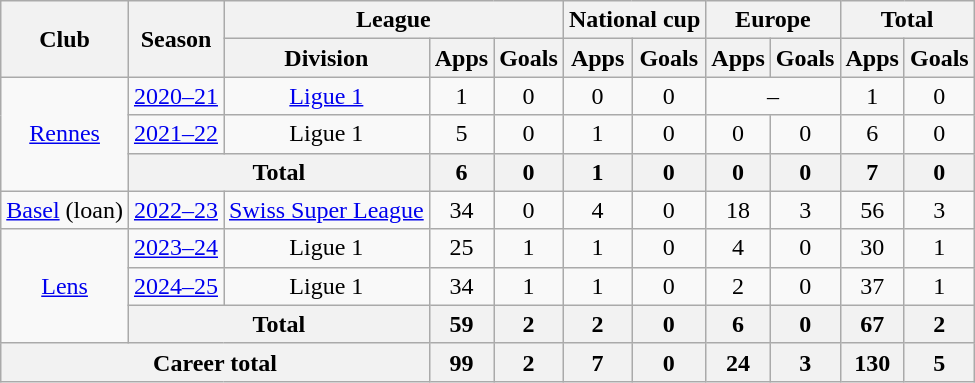<table class="wikitable" style="text-align: center;">
<tr>
<th rowspan="2">Club</th>
<th rowspan="2">Season</th>
<th colspan="3">League</th>
<th colspan="2">National cup</th>
<th colspan="2">Europe</th>
<th colspan="2">Total</th>
</tr>
<tr>
<th>Division</th>
<th>Apps</th>
<th>Goals</th>
<th>Apps</th>
<th>Goals</th>
<th>Apps</th>
<th>Goals</th>
<th>Apps</th>
<th>Goals</th>
</tr>
<tr>
<td rowspan="3"><a href='#'>Rennes</a></td>
<td><a href='#'>2020–21</a></td>
<td><a href='#'>Ligue 1</a></td>
<td>1</td>
<td>0</td>
<td>0</td>
<td>0</td>
<td colspan="2">–</td>
<td>1</td>
<td>0</td>
</tr>
<tr>
<td><a href='#'>2021–22</a></td>
<td>Ligue 1</td>
<td>5</td>
<td>0</td>
<td>1</td>
<td>0</td>
<td>0</td>
<td>0</td>
<td>6</td>
<td>0</td>
</tr>
<tr>
<th colspan="2">Total</th>
<th>6</th>
<th>0</th>
<th>1</th>
<th>0</th>
<th>0</th>
<th>0</th>
<th>7</th>
<th>0</th>
</tr>
<tr>
<td><a href='#'>Basel</a> (loan)</td>
<td><a href='#'>2022–23</a></td>
<td><a href='#'>Swiss Super League</a></td>
<td>34</td>
<td>0</td>
<td>4</td>
<td>0</td>
<td>18</td>
<td>3</td>
<td>56</td>
<td>3</td>
</tr>
<tr>
<td rowspan="3"><a href='#'>Lens</a></td>
<td><a href='#'>2023–24</a></td>
<td>Ligue 1</td>
<td>25</td>
<td>1</td>
<td>1</td>
<td>0</td>
<td>4</td>
<td>0</td>
<td>30</td>
<td>1</td>
</tr>
<tr>
<td><a href='#'>2024–25</a></td>
<td>Ligue 1</td>
<td>34</td>
<td>1</td>
<td>1</td>
<td>0</td>
<td>2</td>
<td>0</td>
<td>37</td>
<td>1</td>
</tr>
<tr>
<th colspan="2">Total</th>
<th>59</th>
<th>2</th>
<th>2</th>
<th>0</th>
<th>6</th>
<th>0</th>
<th>67</th>
<th>2</th>
</tr>
<tr>
<th colspan="3">Career total</th>
<th>99</th>
<th>2</th>
<th>7</th>
<th>0</th>
<th>24</th>
<th>3</th>
<th>130</th>
<th>5</th>
</tr>
</table>
